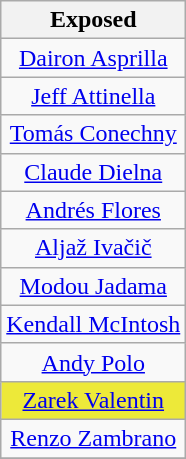<table class="wikitable" style="text-align:center">
<tr>
<th>Exposed</th>
</tr>
<tr>
<td><a href='#'>Dairon Asprilla</a></td>
</tr>
<tr>
<td><a href='#'>Jeff Attinella</a></td>
</tr>
<tr>
<td><a href='#'>Tomás Conechny</a></td>
</tr>
<tr>
<td><a href='#'>Claude Dielna</a></td>
</tr>
<tr>
<td><a href='#'>Andrés Flores</a></td>
</tr>
<tr>
<td><a href='#'>Aljaž Ivačič</a></td>
</tr>
<tr>
<td><a href='#'>Modou Jadama</a></td>
</tr>
<tr>
<td><a href='#'>Kendall McIntosh</a></td>
</tr>
<tr>
<td><a href='#'>Andy Polo</a></td>
</tr>
<tr>
<td style="background: #ede939"><a href='#'>Zarek Valentin</a></td>
</tr>
<tr>
<td><a href='#'>Renzo Zambrano</a></td>
</tr>
<tr>
</tr>
</table>
